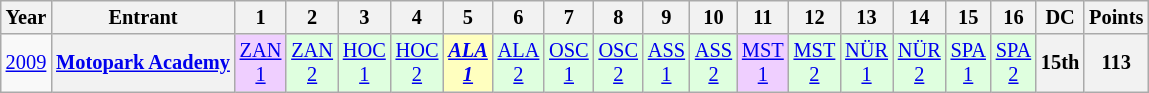<table class="wikitable" style="text-align:center; font-size:85%">
<tr>
<th>Year</th>
<th>Entrant</th>
<th>1</th>
<th>2</th>
<th>3</th>
<th>4</th>
<th>5</th>
<th>6</th>
<th>7</th>
<th>8</th>
<th>9</th>
<th>10</th>
<th>11</th>
<th>12</th>
<th>13</th>
<th>14</th>
<th>15</th>
<th>16</th>
<th>DC</th>
<th>Points</th>
</tr>
<tr>
<td><a href='#'>2009</a></td>
<th nowrap><a href='#'>Motopark Academy</a></th>
<td style="background:#efcfff;"><a href='#'>ZAN<br>1</a><br></td>
<td style="background:#dfffdf;"><a href='#'>ZAN<br>2</a><br></td>
<td style="background:#dfffdf;"><a href='#'>HOC<br>1</a><br></td>
<td style="background:#dfffdf;"><a href='#'>HOC<br>2</a><br></td>
<td style="background:#ffffbf;"><strong><em><a href='#'>ALA<br>1</a></em></strong><br></td>
<td style="background:#dfffdf;"><a href='#'>ALA<br>2</a><br></td>
<td style="background:#dfffdf;"><a href='#'>OSC<br>1</a><br></td>
<td style="background:#dfffdf;"><a href='#'>OSC<br>2</a><br></td>
<td style="background:#dfffdf;"><a href='#'>ASS<br>1</a><br></td>
<td style="background:#dfffdf;"><a href='#'>ASS<br>2</a><br></td>
<td style="background:#efcfff;"><a href='#'>MST<br>1</a><br></td>
<td style="background:#dfffdf;"><a href='#'>MST<br>2</a><br></td>
<td style="background:#dfffdf;"><a href='#'>NÜR<br>1</a><br></td>
<td style="background:#dfffdf;"><a href='#'>NÜR<br>2</a><br></td>
<td style="background:#dfffdf;"><a href='#'>SPA<br>1</a><br></td>
<td style="background:#dfffdf;"><a href='#'>SPA<br>2</a><br></td>
<th>15th</th>
<th>113</th>
</tr>
</table>
